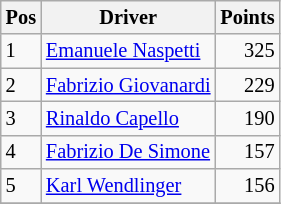<table class="wikitable" style="font-size: 85%;">
<tr>
<th>Pos</th>
<th>Driver</th>
<th>Points</th>
</tr>
<tr>
<td>1</td>
<td> <a href='#'>Emanuele Naspetti</a></td>
<td align="right">325</td>
</tr>
<tr>
<td>2</td>
<td> <a href='#'>Fabrizio Giovanardi</a></td>
<td align="right">229</td>
</tr>
<tr>
<td>3</td>
<td> <a href='#'>Rinaldo Capello</a></td>
<td align="right">190</td>
</tr>
<tr>
<td>4</td>
<td> <a href='#'>Fabrizio De Simone</a></td>
<td align="right">157</td>
</tr>
<tr>
<td>5</td>
<td> <a href='#'>Karl Wendlinger</a></td>
<td align="right">156</td>
</tr>
<tr>
</tr>
</table>
